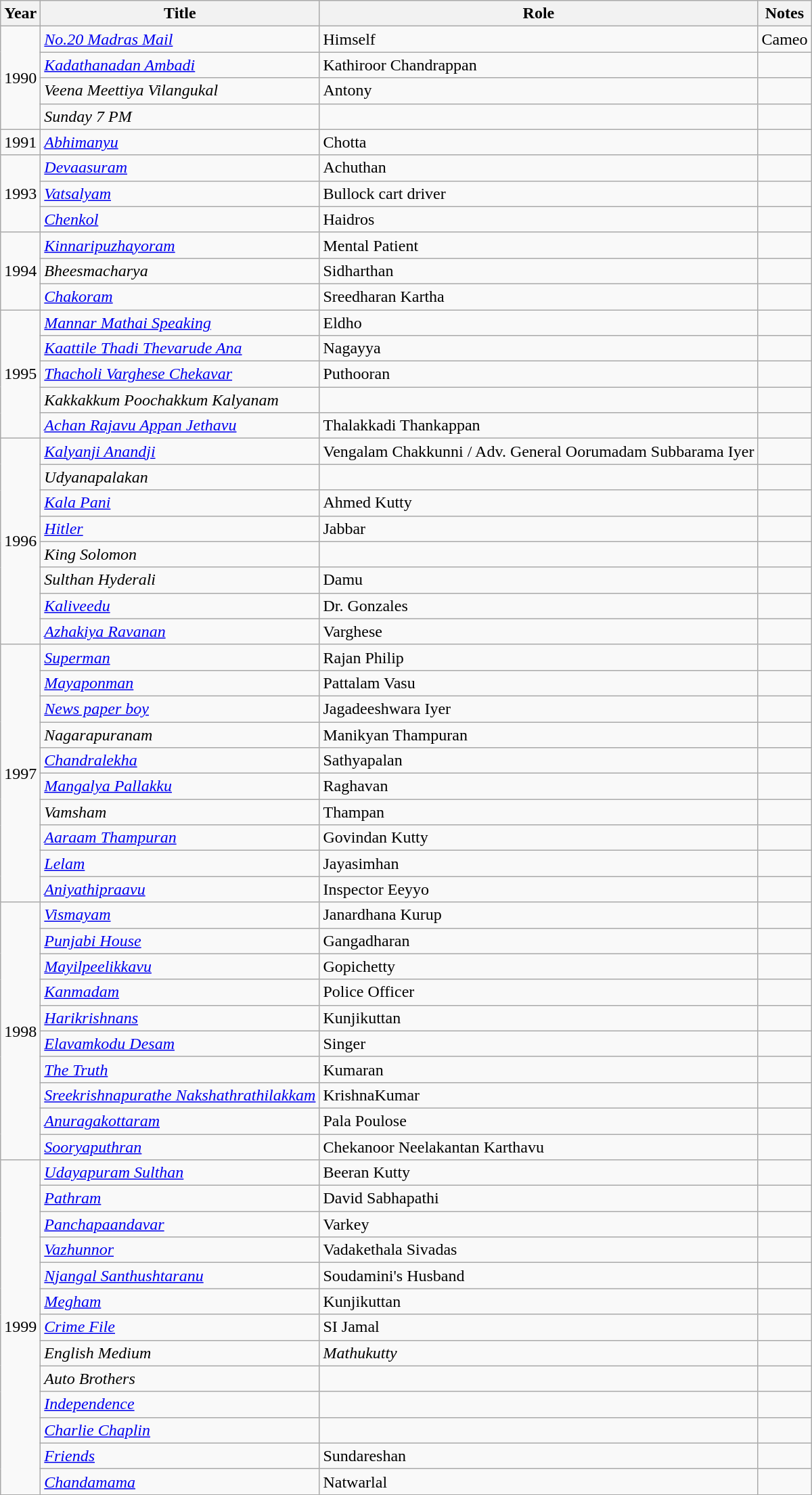<table class="wikitable sortable">
<tr>
<th>Year</th>
<th>Title</th>
<th>Role</th>
<th class="unsortable">Notes</th>
</tr>
<tr>
<td rowspan=4>1990</td>
<td><em><a href='#'>No.20 Madras Mail</a></em></td>
<td>Himself</td>
<td>Cameo</td>
</tr>
<tr>
<td><em><a href='#'>Kadathanadan Ambadi</a></em></td>
<td>Kathiroor Chandrappan</td>
<td></td>
</tr>
<tr>
<td><em>Veena Meettiya Vilangukal</em></td>
<td>Antony</td>
<td></td>
</tr>
<tr>
<td><em>Sunday 7 PM</em></td>
<td></td>
<td></td>
</tr>
<tr>
<td>1991</td>
<td><em><a href='#'>Abhimanyu</a></em></td>
<td>Chotta</td>
<td></td>
</tr>
<tr>
<td rowspan=3>1993</td>
<td><em><a href='#'>Devaasuram</a></em></td>
<td>Achuthan</td>
<td></td>
</tr>
<tr>
<td><em><a href='#'>Vatsalyam</a></em></td>
<td>Bullock cart driver</td>
<td></td>
</tr>
<tr>
<td><em><a href='#'>Chenkol</a></em></td>
<td>Haidros</td>
<td></td>
</tr>
<tr>
<td rowspan=3>1994</td>
<td><em><a href='#'>Kinnaripuzhayoram</a></em></td>
<td>Mental Patient</td>
<td></td>
</tr>
<tr>
<td><em>Bheesmacharya</em></td>
<td>Sidharthan</td>
<td></td>
</tr>
<tr>
<td><em> <a href='#'>Chakoram</a></em></td>
<td>Sreedharan Kartha</td>
<td></td>
</tr>
<tr>
<td rowspan=5>1995</td>
<td><em><a href='#'>Mannar Mathai Speaking</a></em></td>
<td>Eldho</td>
<td></td>
</tr>
<tr>
<td><em><a href='#'>Kaattile Thadi Thevarude Ana</a></em></td>
<td>Nagayya</td>
<td></td>
</tr>
<tr>
<td><em><a href='#'>Thacholi Varghese Chekavar</a></em></td>
<td>Puthooran</td>
<td></td>
</tr>
<tr>
<td><em>Kakkakkum Poochakkum Kalyanam</em></td>
<td></td>
<td></td>
</tr>
<tr>
<td><em><a href='#'>Achan Rajavu Appan Jethavu</a></em></td>
<td>Thalakkadi Thankappan</td>
<td></td>
</tr>
<tr>
<td rowspan=8>1996</td>
<td><em><a href='#'>Kalyanji Anandji</a></em></td>
<td>Vengalam Chakkunni / Adv. General Oorumadam Subbarama Iyer</td>
<td></td>
</tr>
<tr>
<td><em>Udyanapalakan</em></td>
<td></td>
<td></td>
</tr>
<tr>
<td><em><a href='#'>Kala Pani</a></em></td>
<td>Ahmed Kutty</td>
<td></td>
</tr>
<tr>
<td><em><a href='#'>Hitler</a></em></td>
<td>Jabbar</td>
<td></td>
</tr>
<tr>
<td><em>King Solomon</em></td>
<td></td>
<td></td>
</tr>
<tr>
<td><em>Sulthan Hyderali</em></td>
<td>Damu</td>
<td></td>
</tr>
<tr>
<td><em><a href='#'>Kaliveedu</a> </em></td>
<td>Dr. Gonzales</td>
<td></td>
</tr>
<tr>
<td><em><a href='#'>Azhakiya Ravanan</a></em></td>
<td>Varghese</td>
<td></td>
</tr>
<tr>
<td rowspan=10>1997</td>
<td><em><a href='#'>Superman</a></em></td>
<td>Rajan Philip</td>
<td></td>
</tr>
<tr>
<td><em><a href='#'>Mayaponman</a></em></td>
<td>Pattalam Vasu</td>
<td></td>
</tr>
<tr>
<td><em><a href='#'>News paper boy</a></em></td>
<td>Jagadeeshwara Iyer</td>
<td></td>
</tr>
<tr>
<td><em>Nagarapuranam</em></td>
<td>Manikyan Thampuran</td>
<td></td>
</tr>
<tr>
<td><em><a href='#'>Chandralekha</a></em></td>
<td>Sathyapalan</td>
<td></td>
</tr>
<tr>
<td><em><a href='#'>Mangalya Pallakku</a></em></td>
<td>Raghavan</td>
<td></td>
</tr>
<tr>
<td><em>Vamsham</em></td>
<td>Thampan</td>
<td></td>
</tr>
<tr>
<td><em><a href='#'>Aaraam Thampuran</a></em></td>
<td>Govindan Kutty</td>
<td></td>
</tr>
<tr>
<td><em><a href='#'>Lelam</a></em></td>
<td>Jayasimhan</td>
<td></td>
</tr>
<tr>
<td><em><a href='#'>Aniyathipraavu</a></em></td>
<td>Inspector Eeyyo</td>
<td></td>
</tr>
<tr>
<td rowspan=10>1998</td>
<td><em><a href='#'>Vismayam</a></em></td>
<td>Janardhana Kurup</td>
<td></td>
</tr>
<tr>
<td><em><a href='#'>Punjabi House</a></em></td>
<td>Gangadharan</td>
<td></td>
</tr>
<tr>
<td><em><a href='#'>Mayilpeelikkavu</a></em></td>
<td>Gopichetty</td>
<td></td>
</tr>
<tr>
<td><em><a href='#'>Kanmadam</a></em></td>
<td>Police Officer</td>
<td></td>
</tr>
<tr>
<td><em><a href='#'>Harikrishnans</a></em></td>
<td>Kunjikuttan</td>
<td></td>
</tr>
<tr>
<td><em><a href='#'>Elavamkodu Desam</a></em></td>
<td>Singer</td>
<td></td>
</tr>
<tr>
<td><em><a href='#'>The Truth</a></em></td>
<td>Kumaran</td>
<td></td>
</tr>
<tr>
<td><em><a href='#'>Sreekrishnapurathe Nakshathrathilakkam</a></em></td>
<td>KrishnaKumar</td>
<td></td>
</tr>
<tr>
<td><em><a href='#'>Anuragakottaram </a></em></td>
<td>Pala Poulose</td>
<td></td>
</tr>
<tr>
<td><em><a href='#'>Sooryaputhran</a></em></td>
<td>Chekanoor Neelakantan Karthavu</td>
<td></td>
</tr>
<tr>
<td rowspan=13>1999</td>
<td><em><a href='#'>Udayapuram Sulthan</a></em></td>
<td>Beeran Kutty</td>
<td></td>
</tr>
<tr>
<td><em><a href='#'>Pathram</a></em></td>
<td>David Sabhapathi</td>
<td></td>
</tr>
<tr>
<td><em><a href='#'> Panchapaandavar</a></em></td>
<td>Varkey</td>
<td></td>
</tr>
<tr>
<td><em><a href='#'>Vazhunnor</a></em></td>
<td>Vadakethala Sivadas</td>
<td></td>
</tr>
<tr>
<td><em><a href='#'>Njangal Santhushtaranu</a></em></td>
<td>Soudamini's Husband</td>
<td></td>
</tr>
<tr>
<td><em><a href='#'>Megham</a></em></td>
<td>Kunjikuttan</td>
<td></td>
</tr>
<tr>
<td><em><a href='#'>Crime File</a></em></td>
<td>SI Jamal</td>
<td></td>
</tr>
<tr>
<td><em>English Medium</em></td>
<td><em>Mathukutty</em></td>
<td></td>
</tr>
<tr>
<td><em>Auto Brothers</em></td>
<td></td>
<td></td>
</tr>
<tr>
<td><em><a href='#'>Independence</a></em></td>
<td></td>
<td></td>
</tr>
<tr>
<td><em> <a href='#'>Charlie Chaplin</a></em></td>
<td></td>
<td></td>
</tr>
<tr>
<td><em><a href='#'>Friends</a></em></td>
<td>Sundareshan</td>
<td></td>
</tr>
<tr>
<td><em><a href='#'>Chandamama</a></em></td>
<td>Natwarlal</td>
<td></td>
</tr>
<tr>
</tr>
</table>
